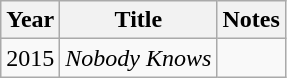<table class="wikitable">
<tr>
<th>Year</th>
<th>Title</th>
<th>Notes</th>
</tr>
<tr>
<td>2015</td>
<td><em>Nobody Knows</em></td>
<td></td>
</tr>
</table>
